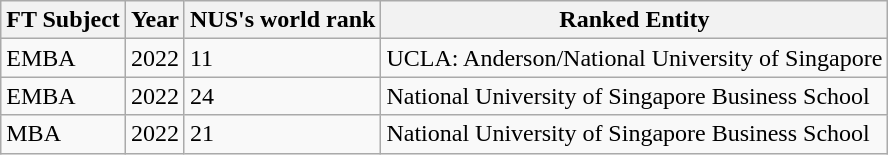<table class="wikitable sortable mw-collapsible">
<tr>
<th>FT Subject</th>
<th>Year</th>
<th>NUS's world rank</th>
<th>Ranked Entity</th>
</tr>
<tr>
<td>EMBA</td>
<td>2022</td>
<td>11</td>
<td>UCLA: Anderson/National University of Singapore</td>
</tr>
<tr>
<td>EMBA</td>
<td>2022</td>
<td>24</td>
<td>National University of Singapore Business School</td>
</tr>
<tr>
<td>MBA</td>
<td>2022</td>
<td>21</td>
<td>National University of Singapore Business School</td>
</tr>
</table>
